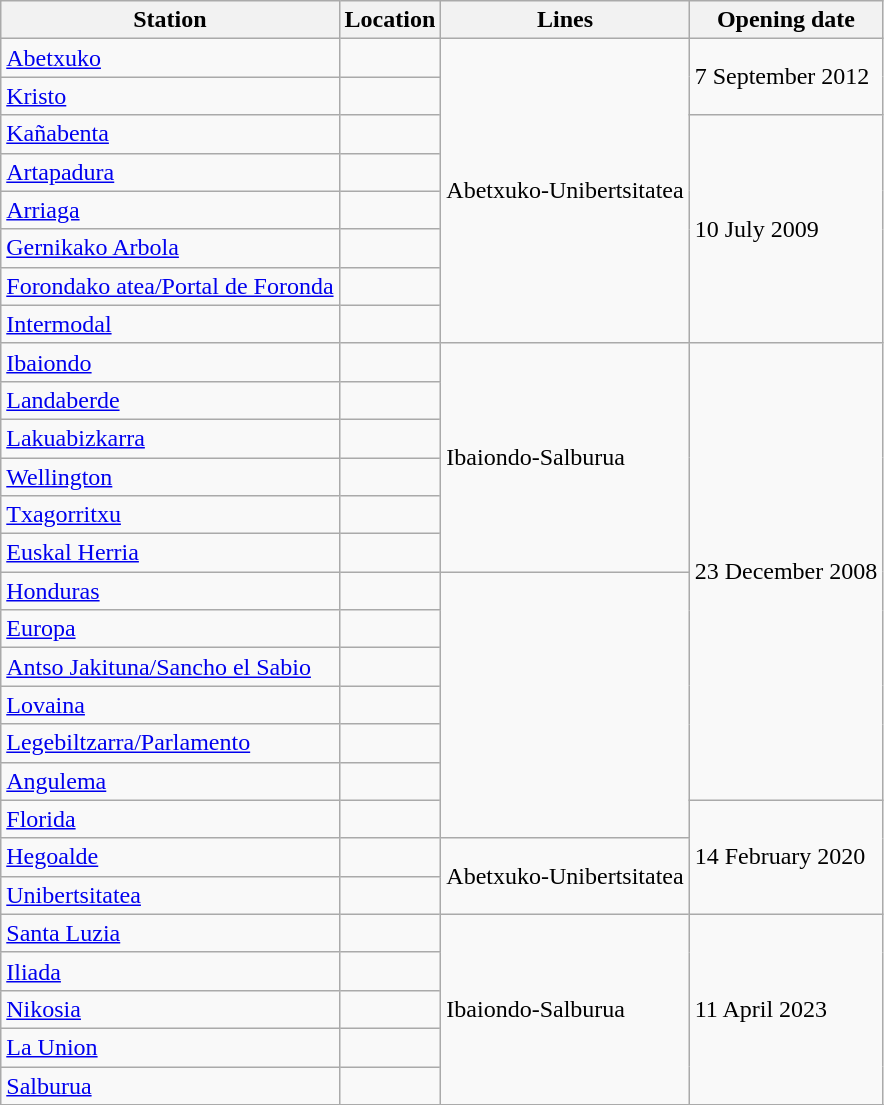<table class="wikitable">
<tr>
<th>Station</th>
<th>Location</th>
<th>Lines</th>
<th>Opening date</th>
</tr>
<tr>
<td><a href='#'>Abetxuko</a></td>
<td></td>
<td rowspan=8>Abetxuko-Unibertsitatea</td>
<td rowspan=2>7 September 2012</td>
</tr>
<tr>
<td><a href='#'>Kristo</a></td>
<td></td>
</tr>
<tr>
<td><a href='#'>Kañabenta</a></td>
<td></td>
<td rowspan=6>10 July 2009</td>
</tr>
<tr>
<td><a href='#'>Artapadura</a></td>
<td></td>
</tr>
<tr>
<td><a href='#'>Arriaga</a></td>
<td></td>
</tr>
<tr>
<td><a href='#'>Gernikako Arbola</a></td>
<td></td>
</tr>
<tr>
<td><a href='#'>Forondako atea/Portal de Foronda</a></td>
<td></td>
</tr>
<tr>
<td><a href='#'>Intermodal</a></td>
<td></td>
</tr>
<tr>
<td><a href='#'>Ibaiondo</a></td>
<td></td>
<td rowspan=6>Ibaiondo-Salburua</td>
<td rowspan=12>23 December 2008</td>
</tr>
<tr>
<td><a href='#'>Landaberde</a></td>
<td></td>
</tr>
<tr>
<td><a href='#'>Lakuabizkarra</a></td>
<td></td>
</tr>
<tr>
<td><a href='#'>Wellington</a></td>
<td></td>
</tr>
<tr>
<td><a href='#'>Txagorritxu</a></td>
<td></td>
</tr>
<tr>
<td><a href='#'>Euskal Herria</a></td>
<td></td>
</tr>
<tr>
<td><a href='#'>Honduras</a></td>
<td></td>
<td rowspan=7></td>
</tr>
<tr>
<td><a href='#'>Europa</a></td>
<td></td>
</tr>
<tr>
<td><a href='#'>Antso Jakituna/Sancho el Sabio</a></td>
<td></td>
</tr>
<tr>
<td><a href='#'>Lovaina</a></td>
<td></td>
</tr>
<tr>
<td><a href='#'>Legebiltzarra/Parlamento</a></td>
<td></td>
</tr>
<tr>
<td><a href='#'>Angulema</a></td>
<td></td>
</tr>
<tr>
<td><a href='#'>Florida</a></td>
<td></td>
<td rowspan=3>14 February 2020</td>
</tr>
<tr>
<td><a href='#'>Hegoalde</a></td>
<td></td>
<td rowspan=2>Abetxuko-Unibertsitatea</td>
</tr>
<tr>
<td><a href='#'>Unibertsitatea</a></td>
<td></td>
</tr>
<tr>
<td><a href='#'>Santa Luzia</a></td>
<td></td>
<td rowspan=5>Ibaiondo-Salburua</td>
<td rowspan=5>11 April 2023</td>
</tr>
<tr>
<td><a href='#'>Iliada</a></td>
<td></td>
</tr>
<tr>
<td><a href='#'>Nikosia</a></td>
<td></td>
</tr>
<tr>
<td><a href='#'>La Union</a></td>
<td></td>
</tr>
<tr>
<td><a href='#'>Salburua</a></td>
<td></td>
</tr>
<tr>
</tr>
</table>
